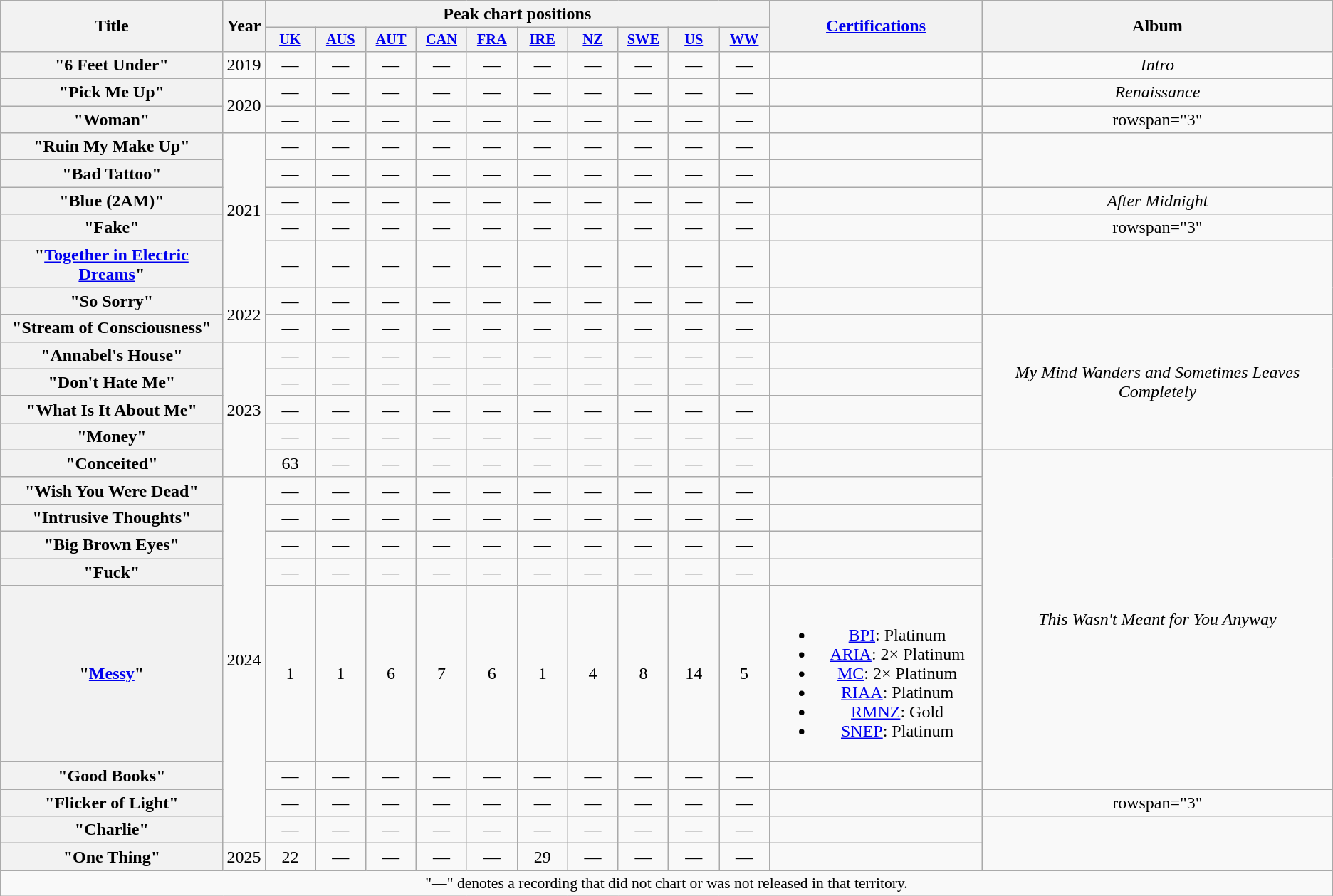<table class="wikitable plainrowheaders" style="text-align:center;">
<tr>
<th scope="col" rowspan="2">Title</th>
<th scope="col" rowspan="2">Year</th>
<th scope="col" colspan="10">Peak chart positions</th>
<th scope="col" rowspan="2" style="width:12em;"><a href='#'>Certifications</a></th>
<th scope="col" rowspan="2">Album</th>
</tr>
<tr>
<th scope="col" style="width:3em;font-size:85%;"><a href='#'>UK</a><br></th>
<th scope="col" style="width:3em;font-size:85%;"><a href='#'>AUS</a><br></th>
<th scope="col" style="width:3em;font-size:85%;"><a href='#'>AUT</a><br></th>
<th scope="col" style="width:3em;font-size:85%;"><a href='#'>CAN</a><br></th>
<th scope="col" style="width:3em;font-size:85%;"><a href='#'>FRA</a><br></th>
<th scope="col" style="width:3em;font-size:85%;"><a href='#'>IRE</a><br></th>
<th scope="col" style="width:3em;font-size:85%;"><a href='#'>NZ</a><br></th>
<th scope="col" style="width:3em;font-size:85%;"><a href='#'>SWE</a><br></th>
<th scope="col" style="width:3em;font-size:85%;"><a href='#'>US</a><br></th>
<th scope="col" style="width:3em;font-size:85%;"><a href='#'>WW</a><br></th>
</tr>
<tr>
<th scope="row">"6 Feet Under"</th>
<td>2019</td>
<td>—</td>
<td>—</td>
<td>—</td>
<td>—</td>
<td>—</td>
<td>—</td>
<td>—</td>
<td>—</td>
<td>—</td>
<td>—</td>
<td></td>
<td><em>Intro</em></td>
</tr>
<tr>
<th scope="row">"Pick Me Up"</th>
<td rowspan="2">2020</td>
<td>—</td>
<td>—</td>
<td>—</td>
<td>—</td>
<td>—</td>
<td>—</td>
<td>—</td>
<td>—</td>
<td>—</td>
<td>—</td>
<td></td>
<td><em>Renaissance</em></td>
</tr>
<tr>
<th scope="row">"Woman"</th>
<td>—</td>
<td>—</td>
<td>—</td>
<td>—</td>
<td>—</td>
<td>—</td>
<td>—</td>
<td>—</td>
<td>—</td>
<td>—</td>
<td></td>
<td>rowspan="3" </td>
</tr>
<tr>
<th scope="row">"Ruin My Make Up"</th>
<td rowspan="5">2021</td>
<td>—</td>
<td>—</td>
<td>—</td>
<td>—</td>
<td>—</td>
<td>—</td>
<td>—</td>
<td>—</td>
<td>—</td>
<td>—</td>
<td></td>
</tr>
<tr>
<th scope="row">"Bad Tattoo"</th>
<td>—</td>
<td>—</td>
<td>—</td>
<td>—</td>
<td>—</td>
<td>—</td>
<td>—</td>
<td>—</td>
<td>—</td>
<td>—</td>
<td></td>
</tr>
<tr>
<th scope="row">"Blue (2AM)"</th>
<td>—</td>
<td>—</td>
<td>—</td>
<td>—</td>
<td>—</td>
<td>—</td>
<td>—</td>
<td>—</td>
<td>—</td>
<td>—</td>
<td></td>
<td><em>After Midnight</em></td>
</tr>
<tr>
<th scope="row">"Fake"</th>
<td>—</td>
<td>—</td>
<td>—</td>
<td>—</td>
<td>—</td>
<td>—</td>
<td>—</td>
<td>—</td>
<td>—</td>
<td>—</td>
<td></td>
<td>rowspan="3" </td>
</tr>
<tr>
<th scope="row">"<a href='#'>Together in Electric Dreams</a>"</th>
<td>—</td>
<td>—</td>
<td>—</td>
<td>—</td>
<td>—</td>
<td>—</td>
<td>—</td>
<td>—</td>
<td>—</td>
<td>—</td>
<td></td>
</tr>
<tr>
<th scope="row">"So Sorry"</th>
<td rowspan="2">2022</td>
<td>—</td>
<td>—</td>
<td>—</td>
<td>—</td>
<td>—</td>
<td>—</td>
<td>—</td>
<td>—</td>
<td>—</td>
<td>—</td>
<td></td>
</tr>
<tr>
<th scope="row">"Stream of Consciousness"</th>
<td>—</td>
<td>—</td>
<td>—</td>
<td>—</td>
<td>—</td>
<td>—</td>
<td>—</td>
<td>—</td>
<td>—</td>
<td>—</td>
<td></td>
<td rowspan="5"><em>My Mind Wanders and Sometimes Leaves Completely</em></td>
</tr>
<tr>
<th scope="row">"Annabel's House"</th>
<td rowspan="5">2023</td>
<td>—</td>
<td>—</td>
<td>—</td>
<td>—</td>
<td>—</td>
<td>—</td>
<td>—</td>
<td>—</td>
<td>—</td>
<td>—</td>
<td></td>
</tr>
<tr>
<th scope="row">"Don't Hate Me"</th>
<td>—</td>
<td>—</td>
<td>—</td>
<td>—</td>
<td>—</td>
<td>—</td>
<td>—</td>
<td>—</td>
<td>—</td>
<td>—</td>
<td></td>
</tr>
<tr>
<th scope="row">"What Is It About Me"</th>
<td>—</td>
<td>—</td>
<td>—</td>
<td>—</td>
<td>—</td>
<td>—</td>
<td>—</td>
<td>—</td>
<td>—</td>
<td>—</td>
<td></td>
</tr>
<tr>
<th scope="row">"Money"</th>
<td>—</td>
<td>—</td>
<td>—</td>
<td>—</td>
<td>—</td>
<td>—</td>
<td>—</td>
<td>—</td>
<td>—</td>
<td>—</td>
<td></td>
</tr>
<tr>
<th scope="row">"Conceited"</th>
<td>63</td>
<td>—</td>
<td>—</td>
<td>—</td>
<td>—</td>
<td>—</td>
<td>—</td>
<td>—</td>
<td>—</td>
<td>—</td>
<td></td>
<td rowspan="7"><em>This Wasn't Meant for You Anyway</em></td>
</tr>
<tr>
<th scope="row">"Wish You Were Dead"</th>
<td rowspan="8">2024</td>
<td>—</td>
<td>—</td>
<td>—</td>
<td>—</td>
<td>—</td>
<td>—</td>
<td>—</td>
<td>—</td>
<td>—</td>
<td>—</td>
<td></td>
</tr>
<tr>
<th scope="row">"Intrusive Thoughts"</th>
<td>—</td>
<td>—</td>
<td>—</td>
<td>—</td>
<td>—</td>
<td>—</td>
<td>—</td>
<td>—</td>
<td>—</td>
<td>—</td>
<td></td>
</tr>
<tr>
<th scope="row">"Big Brown Eyes"</th>
<td>—</td>
<td>—</td>
<td>—</td>
<td>—</td>
<td>—</td>
<td>—</td>
<td>—</td>
<td>—</td>
<td>—</td>
<td>—</td>
<td></td>
</tr>
<tr>
<th scope="row">"Fuck"</th>
<td>—</td>
<td>—</td>
<td>—</td>
<td>—</td>
<td>—</td>
<td>—</td>
<td>—</td>
<td>—</td>
<td>—</td>
<td>—</td>
<td></td>
</tr>
<tr>
<th scope="row">"<a href='#'>Messy</a>"</th>
<td>1</td>
<td>1</td>
<td>6</td>
<td>7</td>
<td>6</td>
<td>1</td>
<td>4</td>
<td>8</td>
<td>14</td>
<td>5</td>
<td><br><ul><li><a href='#'>BPI</a>: Platinum</li><li><a href='#'>ARIA</a>: 2× Platinum</li><li><a href='#'>MC</a>: 2× Platinum</li><li><a href='#'>RIAA</a>: Platinum</li><li><a href='#'>RMNZ</a>: Gold</li><li><a href='#'>SNEP</a>: Platinum</li></ul></td>
</tr>
<tr>
<th scope="row">"Good Books"</th>
<td>—</td>
<td>—</td>
<td>—</td>
<td>—</td>
<td>—</td>
<td>—</td>
<td>—</td>
<td>—</td>
<td>—</td>
<td>—</td>
<td></td>
</tr>
<tr>
<th scope="row">"Flicker of Light"</th>
<td>—</td>
<td>—</td>
<td>—</td>
<td>—</td>
<td>—</td>
<td>—</td>
<td>—</td>
<td>—</td>
<td>—</td>
<td>—</td>
<td></td>
<td>rowspan="3" </td>
</tr>
<tr>
<th scope="row">"Charlie"<br></th>
<td>—</td>
<td>—</td>
<td>—</td>
<td>—</td>
<td>—</td>
<td>—</td>
<td>—</td>
<td>—</td>
<td>—</td>
<td>—</td>
<td></td>
</tr>
<tr>
<th scope="row">"One Thing"</th>
<td>2025</td>
<td>22</td>
<td>—</td>
<td>—</td>
<td>—</td>
<td>—</td>
<td>29<br></td>
<td>—</td>
<td>—</td>
<td>—</td>
<td>—</td>
<td></td>
</tr>
<tr>
<td colspan="15" style="font-size:90%">"—" denotes a recording that did not chart or was not released in that territory.</td>
</tr>
</table>
